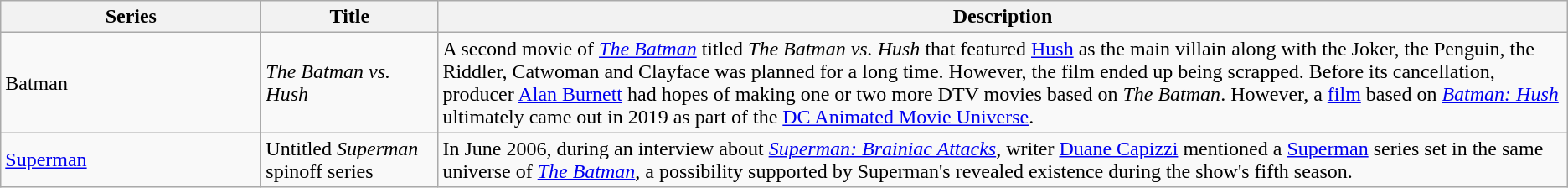<table class="wikitable">
<tr>
<th style="width:150pt;">Series</th>
<th style="width:100pt;">Title</th>
<th>Description</th>
</tr>
<tr>
<td>Batman</td>
<td><em>The Batman vs. Hush</em></td>
<td>A second movie of <em><a href='#'>The Batman</a></em> titled <em>The Batman vs. Hush</em> that featured <a href='#'>Hush</a> as the main villain along with the Joker, the Penguin, the Riddler, Catwoman and Clayface was planned for a long time. However, the film ended up being scrapped. Before its cancellation, producer <a href='#'>Alan Burnett</a> had hopes of making one or two more DTV movies based on <em>The Batman</em>. However, a <a href='#'>film</a> based on <em><a href='#'>Batman: Hush</a></em> ultimately came out in 2019 as part of the <a href='#'>DC Animated Movie Universe</a>.</td>
</tr>
<tr>
<td><a href='#'>Superman</a></td>
<td>Untitled <em>Superman</em> spinoff series</td>
<td>In June 2006, during an interview about <em><a href='#'>Superman: Brainiac Attacks</a></em>, writer <a href='#'>Duane Capizzi</a> mentioned a <a href='#'>Superman</a> series set in the same universe of <em><a href='#'>The Batman</a></em>, a possibility supported by Superman's revealed existence during the show's fifth season.</td>
</tr>
</table>
